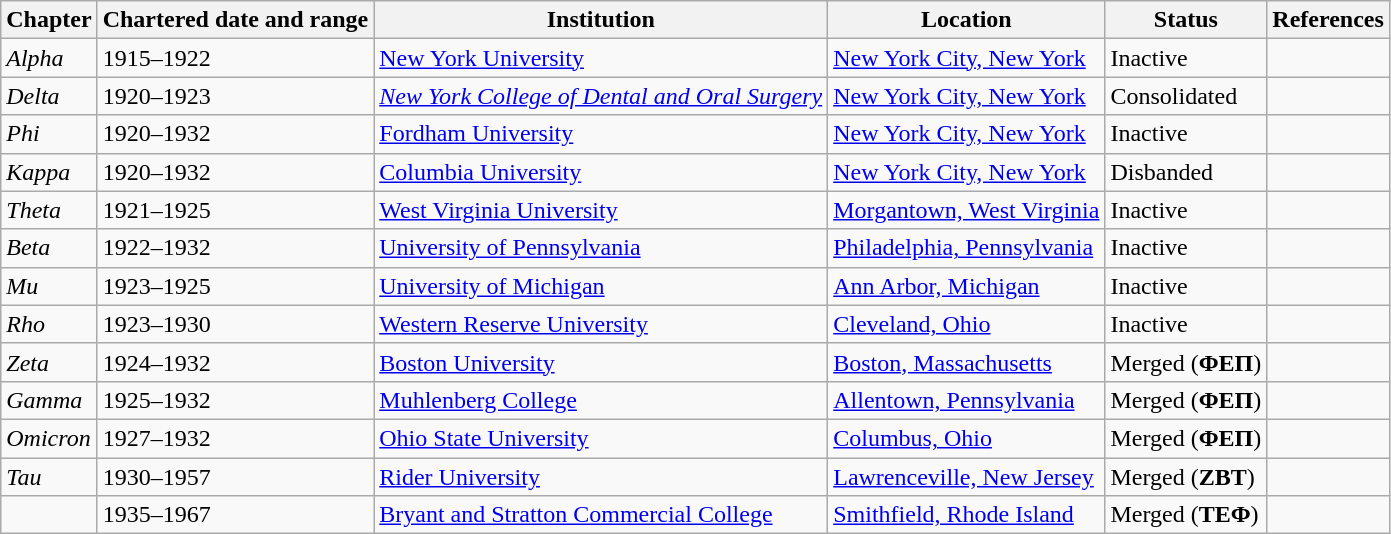<table class="wikitable sortable">
<tr>
<th>Chapter</th>
<th>Chartered date and range</th>
<th>Institution</th>
<th>Location</th>
<th>Status</th>
<th>References</th>
</tr>
<tr>
<td><em>Alpha</em></td>
<td>1915–1922</td>
<td><a href='#'>New York University</a></td>
<td><a href='#'>New York City, New York</a></td>
<td>Inactive</td>
<td></td>
</tr>
<tr>
<td><em>Delta</em></td>
<td>1920–1923</td>
<td><a href='#'><em>New York College of Dental and Oral Surgery</em></a></td>
<td><a href='#'>New York City, New York</a></td>
<td>Consolidated</td>
<td></td>
</tr>
<tr>
<td><em>Phi</em></td>
<td>1920–1932</td>
<td><a href='#'>Fordham University</a></td>
<td><a href='#'>New York City, New York</a></td>
<td>Inactive</td>
<td></td>
</tr>
<tr>
<td><em>Kappa</em></td>
<td>1920–1932</td>
<td><a href='#'>Columbia University</a></td>
<td><a href='#'>New York City, New York</a></td>
<td>Disbanded</td>
<td></td>
</tr>
<tr>
<td><em>Theta</em></td>
<td>1921–1925</td>
<td><a href='#'>West Virginia University</a></td>
<td><a href='#'>Morgantown, West Virginia</a></td>
<td>Inactive</td>
<td></td>
</tr>
<tr>
<td><em>Beta</em></td>
<td>1922–1932</td>
<td><a href='#'>University of Pennsylvania</a></td>
<td><a href='#'>Philadelphia, Pennsylvania</a></td>
<td>Inactive</td>
<td></td>
</tr>
<tr>
<td><em>Mu</em></td>
<td>1923–1925</td>
<td><a href='#'>University of Michigan</a></td>
<td><a href='#'>Ann Arbor, Michigan</a></td>
<td>Inactive</td>
<td></td>
</tr>
<tr>
<td><em>Rho</em></td>
<td>1923–1930</td>
<td><a href='#'>Western Reserve University</a></td>
<td><a href='#'>Cleveland, Ohio</a></td>
<td>Inactive</td>
<td></td>
</tr>
<tr>
<td><em>Zeta</em></td>
<td>1924–1932</td>
<td><a href='#'>Boston University</a></td>
<td><a href='#'>Boston, Massachusetts</a></td>
<td>Merged (<strong>ΦΕΠ</strong>)</td>
<td></td>
</tr>
<tr>
<td><em>Gamma</em></td>
<td>1925–1932</td>
<td><a href='#'>Muhlenberg College</a></td>
<td><a href='#'>Allentown, Pennsylvania</a></td>
<td>Merged (<strong>ΦΕΠ</strong>)</td>
<td></td>
</tr>
<tr>
<td><em>Omicron</em></td>
<td>1927–1932</td>
<td><a href='#'>Ohio State University</a></td>
<td><a href='#'>Columbus, Ohio</a></td>
<td>Merged (<strong>ΦΕΠ</strong>)</td>
<td></td>
</tr>
<tr>
<td><em>Tau</em></td>
<td>1930–1957</td>
<td><a href='#'>Rider University</a></td>
<td><a href='#'>Lawrenceville, New Jersey</a></td>
<td>Merged (<strong>ΖΒΤ</strong>)</td>
<td></td>
</tr>
<tr>
<td></td>
<td>1935–1967</td>
<td><a href='#'>Bryant and Stratton Commercial College</a></td>
<td><a href='#'>Smithfield, Rhode Island</a></td>
<td>Merged (<strong>ΤΕΦ</strong>)</td>
<td></td>
</tr>
</table>
